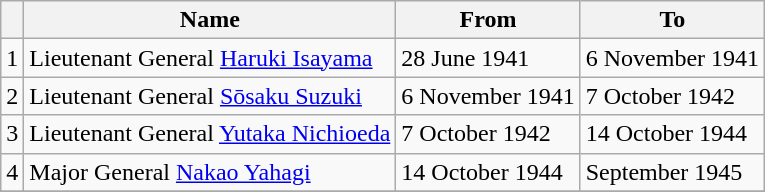<table class=wikitable>
<tr>
<th></th>
<th>Name</th>
<th>From</th>
<th>To</th>
</tr>
<tr>
<td>1</td>
<td>Lieutenant General <a href='#'>Haruki Isayama</a></td>
<td>28 June 1941</td>
<td>6 November 1941</td>
</tr>
<tr>
<td>2</td>
<td>Lieutenant General <a href='#'>Sōsaku Suzuki</a></td>
<td>6 November 1941</td>
<td>7 October 1942</td>
</tr>
<tr>
<td>3</td>
<td>Lieutenant General <a href='#'>Yutaka Nichioeda</a></td>
<td>7 October 1942</td>
<td>14 October 1944</td>
</tr>
<tr>
<td>4</td>
<td>Major General <a href='#'>Nakao Yahagi</a></td>
<td>14 October 1944</td>
<td>September 1945</td>
</tr>
<tr>
</tr>
</table>
